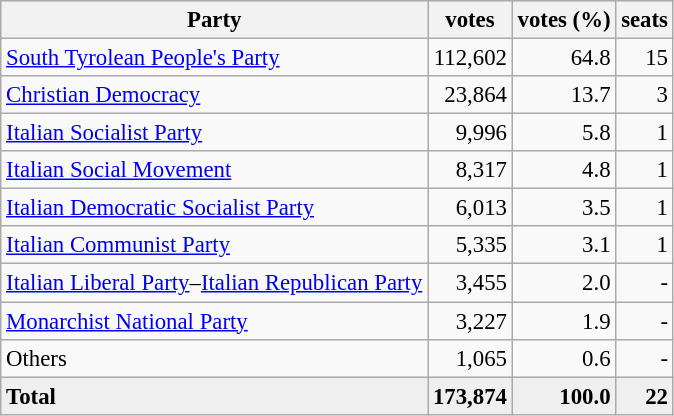<table class="wikitable" style="font-size:95%; text-align:right;">
<tr bgcolor="EFEFEF">
<th>Party</th>
<th>votes</th>
<th>votes (%)</th>
<th>seats</th>
</tr>
<tr>
<td align=left><a href='#'>South Tyrolean People's Party</a></td>
<td>112,602</td>
<td>64.8</td>
<td>15</td>
</tr>
<tr>
<td align=left><a href='#'>Christian Democracy</a></td>
<td>23,864</td>
<td>13.7</td>
<td>3</td>
</tr>
<tr>
<td align=left><a href='#'>Italian Socialist Party</a></td>
<td>9,996</td>
<td>5.8</td>
<td>1</td>
</tr>
<tr>
<td align=left><a href='#'>Italian Social Movement</a></td>
<td>8,317</td>
<td>4.8</td>
<td>1</td>
</tr>
<tr>
<td align=left><a href='#'>Italian Democratic Socialist Party</a></td>
<td>6,013</td>
<td>3.5</td>
<td>1</td>
</tr>
<tr>
<td align=left><a href='#'>Italian Communist Party</a></td>
<td>5,335</td>
<td>3.1</td>
<td>1</td>
</tr>
<tr>
<td align=left><a href='#'>Italian Liberal Party</a>–<a href='#'>Italian Republican Party</a></td>
<td>3,455</td>
<td>2.0</td>
<td>-</td>
</tr>
<tr>
<td align=left><a href='#'>Monarchist National Party</a></td>
<td>3,227</td>
<td>1.9</td>
<td>-</td>
</tr>
<tr>
<td align=left>Others</td>
<td>1,065</td>
<td>0.6</td>
<td>-</td>
</tr>
<tr bgcolor="EFEFEF">
<td align=left><strong>Total</strong></td>
<td><strong>173,874</strong></td>
<td><strong>100.0</strong></td>
<td><strong>22</strong></td>
</tr>
</table>
